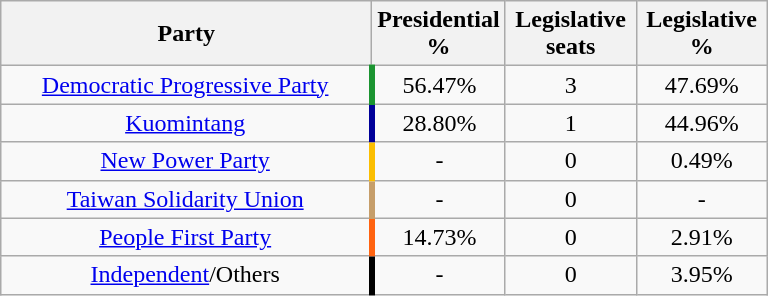<table class="wikitable" style="text-align:center">
<tr>
<th width=240>Party</th>
<th width=80>Presidential %</th>
<th width=80>Legislative seats</th>
<th width=80>Legislative %</th>
</tr>
<tr>
<td align=center style="border-right:4px solid #1B9431;" align="center"><a href='#'>Democratic Progressive Party</a></td>
<td>56.47%</td>
<td>3</td>
<td>47.69%</td>
</tr>
<tr>
<td align=center style="border-right:4px solid #000099;" align="center"><a href='#'>Kuomintang</a></td>
<td>28.80%</td>
<td>1</td>
<td>44.96%</td>
</tr>
<tr>
<td align=center style="border-right:4px solid #FBBE01;" align="center"><a href='#'>New Power Party</a></td>
<td>-</td>
<td>0</td>
<td>0.49%</td>
</tr>
<tr>
<td align=center style="border-right:4px solid #C69E6A;" align="center"><a href='#'>Taiwan Solidarity Union</a></td>
<td>-</td>
<td>0</td>
<td>-</td>
</tr>
<tr>
<td align=center style="border-right:4px solid #FF6310;" align="center"><a href='#'>People First Party</a></td>
<td>14.73%</td>
<td>0</td>
<td>2.91%</td>
</tr>
<tr>
<td align=center style="border-right:4px solid #000000;" align="center"><a href='#'>Independent</a>/Others</td>
<td>-</td>
<td>0</td>
<td>3.95%</td>
</tr>
</table>
